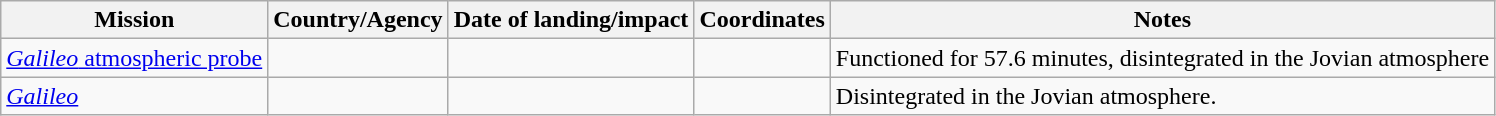<table class="wikitable">
<tr valign="top">
<th>Mission</th>
<th>Country/Agency</th>
<th>Date of landing/impact</th>
<th>Coordinates</th>
<th>Notes</th>
</tr>
<tr valign="top">
<td><a href='#'><em>Galileo</em> atmospheric probe</a></td>
<td></td>
<td></td>
<td></td>
<td>Functioned for 57.6 minutes, disintegrated in the Jovian atmosphere</td>
</tr>
<tr valign="top">
<td><a href='#'><em>Galileo</em></a></td>
<td></td>
<td></td>
<td></td>
<td>Disintegrated in the Jovian atmosphere.</td>
</tr>
</table>
